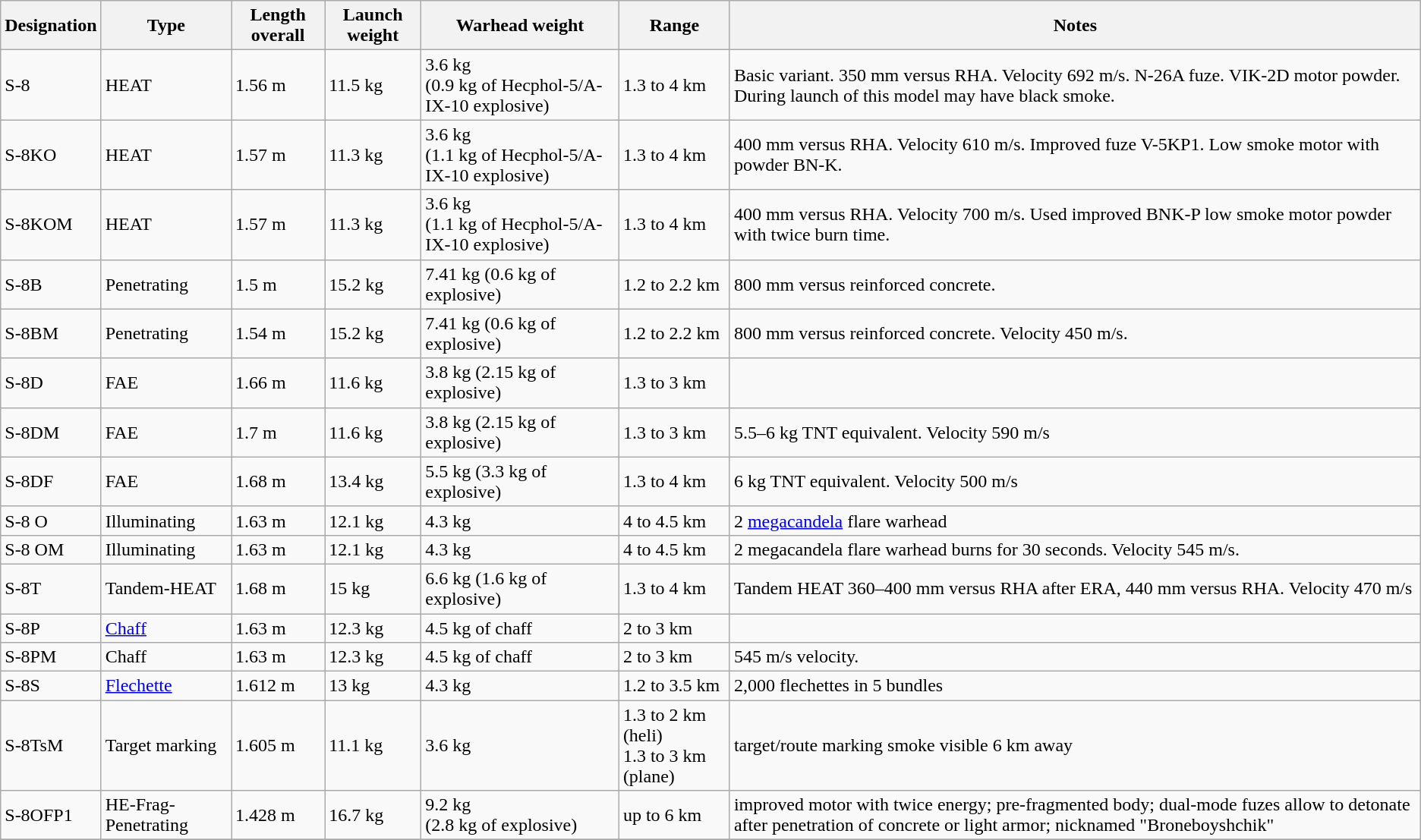<table class=wikitable>
<tr>
<th>Designation</th>
<th>Type</th>
<th>Length overall</th>
<th>Launch weight</th>
<th>Warhead weight</th>
<th style=width:90px;>Range</th>
<th>Notes</th>
</tr>
<tr>
<td>S-8</td>
<td>HEAT</td>
<td>1.56 m</td>
<td>11.5 kg</td>
<td>3.6 kg <br> (0.9 kg of Hecphol-5/A-IX-10 explosive)</td>
<td>1.3 to 4 km</td>
<td>Basic variant. 350 mm versus RHA. Velocity 692 m/s. N-26A fuze. VIK-2D motor powder. During launch of this model may have black smoke.</td>
</tr>
<tr>
<td>S-8KO</td>
<td>HEAT</td>
<td>1.57 m</td>
<td>11.3 kg</td>
<td>3.6 kg <br> (1.1 kg of Hecphol-5/A-IX-10 explosive)</td>
<td>1.3 to 4 km</td>
<td>400 mm versus RHA. Velocity 610 m/s. Improved fuze V-5KP1. Low smoke motor with powder BN-K.</td>
</tr>
<tr>
<td>S-8KOM </td>
<td>HEAT</td>
<td>1.57 m</td>
<td>11.3 kg</td>
<td>3.6 kg <br> (1.1 kg of Hecphol-5/A-IX-10 explosive)</td>
<td>1.3 to 4 km</td>
<td>400 mm versus RHA. Velocity 700 m/s. Used improved BNK-P low smoke motor powder with twice burn time.</td>
</tr>
<tr>
<td>S-8B</td>
<td>Penetrating</td>
<td>1.5 m</td>
<td>15.2 kg</td>
<td>7.41 kg (0.6 kg of explosive)</td>
<td>1.2 to 2.2 km</td>
<td>800 mm versus reinforced concrete.</td>
</tr>
<tr>
<td>S-8BM</td>
<td>Penetrating</td>
<td>1.54 m</td>
<td>15.2 kg</td>
<td>7.41 kg (0.6 kg of explosive)</td>
<td>1.2 to 2.2 km</td>
<td>800 mm versus reinforced concrete. Velocity 450 m/s.</td>
</tr>
<tr>
<td>S-8D</td>
<td>FAE</td>
<td>1.66 m</td>
<td>11.6 kg</td>
<td>3.8 kg (2.15 kg of explosive)</td>
<td>1.3 to 3 km</td>
<td></td>
</tr>
<tr>
<td>S-8DM</td>
<td>FAE</td>
<td>1.7 m</td>
<td>11.6 kg</td>
<td>3.8 kg (2.15 kg of explosive)</td>
<td>1.3 to 3 km</td>
<td>5.5–6 kg TNT equivalent. Velocity 590 m/s</td>
</tr>
<tr>
<td>S-8DF</td>
<td>FAE</td>
<td>1.68 m</td>
<td>13.4 kg</td>
<td>5.5 kg (3.3 kg of explosive)</td>
<td>1.3 to 4 km</td>
<td>6 kg TNT equivalent. Velocity 500 m/s</td>
</tr>
<tr>
<td>S-8 O</td>
<td>Illuminating</td>
<td>1.63 m</td>
<td>12.1 kg</td>
<td>4.3 kg</td>
<td>4 to 4.5 km</td>
<td>2 <a href='#'>megacandela</a> flare warhead</td>
</tr>
<tr>
<td>S-8 OM</td>
<td>Illuminating</td>
<td>1.63 m</td>
<td>12.1 kg</td>
<td>4.3 kg</td>
<td>4 to 4.5 km</td>
<td>2 megacandela flare warhead burns for 30 seconds. Velocity 545 m/s.</td>
</tr>
<tr>
<td>S-8T </td>
<td>Tandem-HEAT</td>
<td>1.68 m</td>
<td>15 kg</td>
<td>6.6 kg (1.6 kg of explosive)</td>
<td>1.3 to 4 km</td>
<td>Tandem HEAT 360–400 mm versus RHA after ERA, 440 mm versus RHA. Velocity 470 m/s</td>
</tr>
<tr>
<td>S-8P</td>
<td><a href='#'>Chaff</a></td>
<td>1.63 m</td>
<td>12.3 kg</td>
<td>4.5 kg of chaff</td>
<td>2 to 3 km</td>
<td></td>
</tr>
<tr>
<td>S-8PM</td>
<td>Chaff</td>
<td>1.63 m</td>
<td>12.3 kg</td>
<td>4.5 kg of chaff</td>
<td>2 to 3 km</td>
<td>545 m/s velocity.</td>
</tr>
<tr>
<td>S-8S</td>
<td><a href='#'>Flechette</a></td>
<td>1.612 m</td>
<td>13 kg</td>
<td>4.3 kg</td>
<td>1.2 to 3.5 km</td>
<td>2,000 flechettes in 5 bundles</td>
</tr>
<tr>
<td>S-8TsM</td>
<td>Target marking</td>
<td>1.605 m</td>
<td>11.1 kg</td>
<td>3.6 kg</td>
<td>1.3 to 2 km (heli) <br> 1.3 to 3 km (plane)</td>
<td>target/route marking smoke visible 6 km away</td>
</tr>
<tr>
<td>S-8OFP1</td>
<td>HE-Frag-Penetrating</td>
<td>1.428 m</td>
<td>16.7 kg</td>
<td>9.2 kg <br> (2.8 kg of explosive)</td>
<td>up to 6 km</td>
<td>improved motor with twice energy; pre-fragmented body; dual-mode fuzes allow to detonate after penetration of concrete or light armor; nicknamed "Broneboyshchik"</td>
</tr>
<tr>
</tr>
</table>
